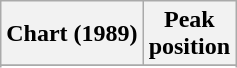<table class="wikitable sortable plainrowheaders" style="text-align:center">
<tr>
<th>Chart (1989)</th>
<th>Peak<br>position</th>
</tr>
<tr>
</tr>
<tr>
</tr>
<tr>
</tr>
</table>
